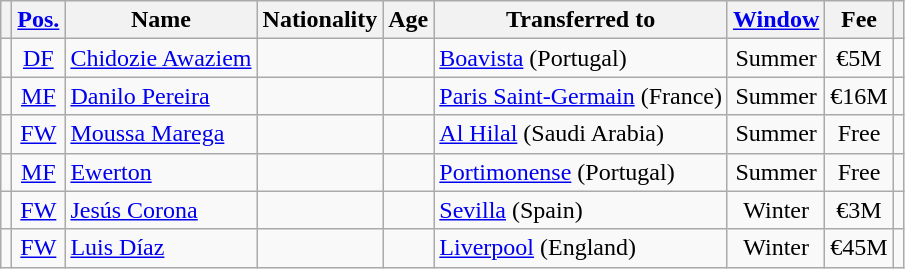<table class="wikitable sortable" style="text-align:center;">
<tr>
<th scope=col></th>
<th scope=col><a href='#'>Pos.</a></th>
<th scope=col>Name</th>
<th scope=col>Nationality</th>
<th scope=col>Age</th>
<th scope=col>Transferred to</th>
<th scope=col><a href='#'>Window</a></th>
<th scope=col>Fee</th>
<th scope=col class=unsortable></th>
</tr>
<tr>
<td></td>
<td><a href='#'>DF</a></td>
<td align=left><a href='#'>Chidozie Awaziem</a></td>
<td align=left></td>
<td></td>
<td align=left><a href='#'>Boavista</a> (Portugal)</td>
<td>Summer</td>
<td>€5M</td>
<td></td>
</tr>
<tr>
<td></td>
<td><a href='#'>MF</a></td>
<td align=left><a href='#'>Danilo Pereira</a></td>
<td align=left></td>
<td></td>
<td align=left><a href='#'>Paris Saint-Germain</a> (France)</td>
<td>Summer</td>
<td>€16M</td>
<td></td>
</tr>
<tr>
<td></td>
<td><a href='#'>FW</a></td>
<td align=left><a href='#'>Moussa Marega</a></td>
<td align=left></td>
<td></td>
<td align=left><a href='#'>Al Hilal</a> (Saudi Arabia)</td>
<td>Summer</td>
<td>Free</td>
<td></td>
</tr>
<tr>
<td></td>
<td><a href='#'>MF</a></td>
<td align=left><a href='#'>Ewerton</a></td>
<td align=left></td>
<td></td>
<td align=left><a href='#'>Portimonense</a> (Portugal)</td>
<td>Summer</td>
<td>Free</td>
<td></td>
</tr>
<tr>
<td></td>
<td><a href='#'>FW</a></td>
<td align=left><a href='#'>Jesús Corona</a></td>
<td align=left></td>
<td></td>
<td align=left><a href='#'>Sevilla</a> (Spain)</td>
<td>Winter</td>
<td>€3M</td>
<td></td>
</tr>
<tr>
<td></td>
<td><a href='#'>FW</a></td>
<td align=left><a href='#'>Luis Díaz</a></td>
<td align=left></td>
<td></td>
<td align=left><a href='#'>Liverpool</a> (England)</td>
<td>Winter</td>
<td>€45M</td>
<td></td>
</tr>
</table>
